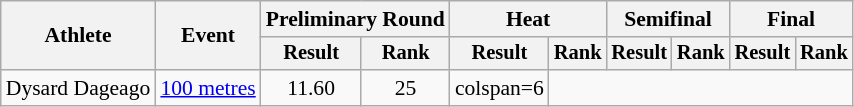<table class=wikitable style=font-size:90%>
<tr>
<th rowspan=2>Athlete</th>
<th rowspan=2>Event</th>
<th colspan=2>Preliminary Round</th>
<th colspan=2>Heat</th>
<th colspan=2>Semifinal</th>
<th colspan=2>Final</th>
</tr>
<tr style=font-size:95%>
<th>Result</th>
<th>Rank</th>
<th>Result</th>
<th>Rank</th>
<th>Result</th>
<th>Rank</th>
<th>Result</th>
<th>Rank</th>
</tr>
<tr align=center>
<td align=left>Dysard Dageago</td>
<td align=left><a href='#'>100 metres</a></td>
<td>11.60</td>
<td>25</td>
<td>colspan=6 </td>
</tr>
</table>
